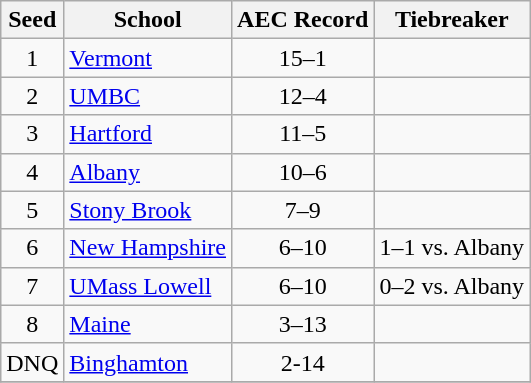<table class="wikitable" style="text-align:center">
<tr>
<th>Seed</th>
<th>School</th>
<th>AEC Record</th>
<th>Tiebreaker</th>
</tr>
<tr>
<td>1</td>
<td align=left><a href='#'>Vermont</a></td>
<td>15–1</td>
<td></td>
</tr>
<tr>
<td>2</td>
<td align=left><a href='#'>UMBC</a></td>
<td>12–4</td>
<td></td>
</tr>
<tr>
<td>3</td>
<td align=left><a href='#'>Hartford</a></td>
<td>11–5</td>
<td></td>
</tr>
<tr>
<td>4</td>
<td align=left><a href='#'>Albany</a></td>
<td>10–6</td>
<td></td>
</tr>
<tr>
<td>5</td>
<td align=left><a href='#'>Stony Brook</a></td>
<td>7–9</td>
<td></td>
</tr>
<tr>
<td>6</td>
<td align=left><a href='#'>New Hampshire</a></td>
<td>6–10</td>
<td align=left>1–1 vs. Albany</td>
</tr>
<tr>
<td>7</td>
<td align=left><a href='#'>UMass Lowell</a></td>
<td>6–10</td>
<td align=left>0–2 vs. Albany</td>
</tr>
<tr>
<td>8</td>
<td align=left><a href='#'>Maine</a></td>
<td>3–13</td>
<td></td>
</tr>
<tr>
<td>DNQ</td>
<td align=left><a href='#'>Binghamton</a></td>
<td>2-14</td>
<td></td>
</tr>
<tr>
</tr>
</table>
